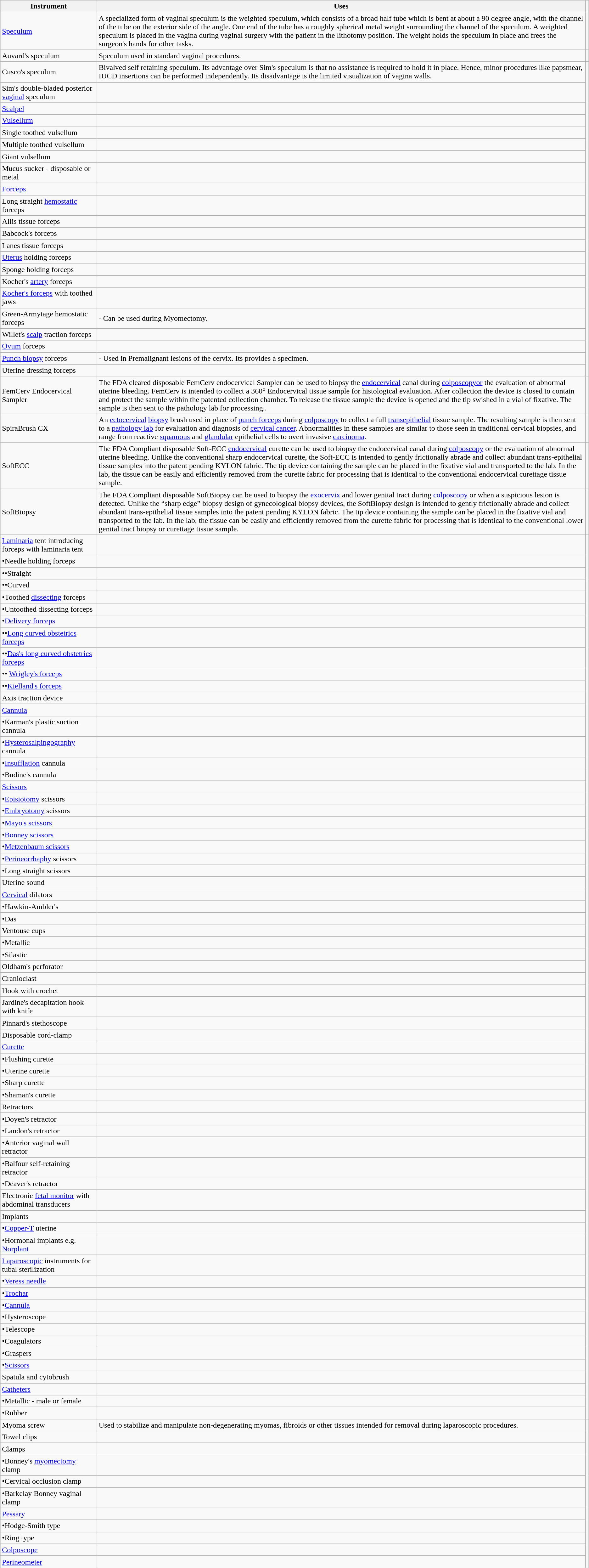<table class="wikitable">
<tr>
<th>Instrument</th>
<th>Uses</th>
</tr>
<tr>
<td><a href='#'>Speculum</a></td>
<td>A specialized form of vaginal speculum is the weighted speculum, which consists of a broad half tube which is bent at about a 90 degree angle, with the channel of the tube on the exterior side of the angle. One end of the tube has a roughly spherical metal weight surrounding the channel of the speculum. A weighted speculum is placed in the vagina during vaginal surgery with the patient in the lithotomy position. The weight holds the speculum in place and frees the surgeon's hands for other tasks.</td>
<td></td>
</tr>
<tr>
<td>Auvard's speculum</td>
<td>Speculum used in standard vaginal procedures.</td>
<td></td>
</tr>
<tr>
<td>Cusco's speculum</td>
<td>Bivalved self retaining speculum. Its advantage over Sim's speculum is that no assistance is required to hold it in place. Hence, minor procedures like papsmear, IUCD insertions can be performed independently. Its disadvantage is the limited visualization of vagina walls.</td>
</tr>
<tr>
<td>Sim's double-bladed posterior <a href='#'>vaginal</a> speculum</td>
<td></td>
</tr>
<tr>
<td><a href='#'>Scalpel</a></td>
<td></td>
</tr>
<tr>
<td><a href='#'>Vulsellum</a></td>
<td></td>
</tr>
<tr>
<td>Single toothed vulsellum</td>
<td></td>
</tr>
<tr>
<td>Multiple toothed vulsellum</td>
<td></td>
</tr>
<tr>
<td>Giant vulsellum</td>
<td></td>
</tr>
<tr>
<td>Mucus sucker - disposable or metal</td>
<td></td>
</tr>
<tr>
<td><a href='#'>Forceps</a></td>
<td></td>
</tr>
<tr>
<td>Long straight <a href='#'>hemostatic</a> forceps</td>
<td></td>
</tr>
<tr>
<td>Allis tissue forceps</td>
<td></td>
</tr>
<tr>
<td>Babcock's forceps</td>
<td></td>
</tr>
<tr>
<td>Lanes tissue forceps</td>
<td></td>
</tr>
<tr>
<td><a href='#'>Uterus</a> holding forceps</td>
<td></td>
</tr>
<tr>
<td>Sponge holding forceps</td>
<td></td>
</tr>
<tr>
<td>Kocher's <a href='#'>artery</a> forceps</td>
<td></td>
</tr>
<tr>
<td><a href='#'>Kocher's forceps</a> with toothed jaws </td>
<td></td>
</tr>
<tr>
<td>Green-Armytage hemostatic forceps</td>
<td>- Can be used during Myomectomy.</td>
</tr>
<tr>
<td>Willet's <a href='#'>scalp</a> traction forceps</td>
<td></td>
</tr>
<tr>
<td><a href='#'>Ovum</a> forceps</td>
<td></td>
</tr>
<tr>
<td><a href='#'>Punch biopsy</a> forceps</td>
<td>- Used in Premalignant lesions of the cervix. Its provides a specimen.</td>
</tr>
<tr>
<td>Uterine dressing forceps</td>
<td></td>
</tr>
<tr>
<td>FemCerv Endocervical Sampler</td>
<td>The FDA cleared disposable FemCerv endocervical Sampler can be used to biopsy the <a href='#'>endocervical</a> canal during <a href='#'>colposcopyor</a> the evaluation of abnormal uterine bleeding.  FemCerv is intended to collect a 360° Endocervical tissue sample for histological evaluation. After collection the device is closed to contain and protect the sample within the patented collection chamber.  To release the tissue sample the device is opened and the tip swished in a vial of fixative. The sample is then sent to the pathology lab for processing..</td>
<td></td>
</tr>
<tr>
<td>SpiraBrush CX</td>
<td>An <a href='#'>ectocervical</a> <a href='#'>biopsy</a> brush used in place of <a href='#'>punch forceps</a> during <a href='#'>colposcopy</a> to collect a full <a href='#'>transepithelial</a> tissue sample. The resulting sample is then sent to a <a href='#'>pathology lab</a> for evaluation and diagnosis of <a href='#'>cervical cancer</a>.  Abnormalities in these samples are similar to those seen in traditional cervical biopsies, and range from reactive <a href='#'>squamous</a> and <a href='#'>glandular</a> epithelial cells to overt invasive <a href='#'>carcinoma</a>.</td>
<td></td>
</tr>
<tr>
<td>SoftECC</td>
<td>The FDA Compliant disposable Soft-ECC <a href='#'>endocervical</a> curette can be used to biopsy the endocervical canal during <a href='#'>colposcopy</a> or the evaluation of abnormal uterine bleeding. Unlike the conventional sharp endocervical curette, the Soft-ECC is intended to gently frictionally abrade and collect abundant trans-epithelial tissue samples into the patent pending KYLON fabric. The tip device containing the sample can be placed in the fixative vial and transported to the lab. In the lab, the tissue can be easily and efficiently removed from the curette fabric for processing that is identical to the conventional endocervical curettage tissue sample.</td>
<td></td>
</tr>
<tr>
<td>SoftBiopsy</td>
<td>The FDA Compliant disposable SoftBiopsy can be used to biopsy the <a href='#'>exocervix</a> and lower genital tract during <a href='#'>colposcopy</a> or when a suspicious lesion is detected. Unlike the “sharp edge” biopsy design of gynecological biopsy devices, the SoftBiopsy design is intended to gently frictionally abrade and collect abundant trans-epithelial tissue samples into the patent pending KYLON fabric. The tip device containing the sample can be placed in the fixative vial and transported to the lab. In the lab, the tissue can be easily and efficiently removed from the curette fabric for processing that is identical to the conventional lower genital tract biopsy or curettage tissue sample.</td>
<td></td>
</tr>
<tr>
<td><a href='#'>Laminaria</a> tent introducing forceps with laminaria tent</td>
<td></td>
</tr>
<tr>
<td>•Needle holding forceps</td>
<td></td>
</tr>
<tr>
<td>••Straight</td>
<td></td>
</tr>
<tr>
<td>••Curved</td>
<td></td>
</tr>
<tr>
<td>•Toothed <a href='#'>dissecting</a> forceps</td>
<td></td>
</tr>
<tr>
<td>•Untoothed dissecting forceps</td>
<td></td>
</tr>
<tr>
<td>•<a href='#'>Delivery forceps</a></td>
<td></td>
</tr>
<tr>
<td>••<a href='#'>Long curved obstetrics forceps</a></td>
<td></td>
</tr>
<tr>
<td>••<a href='#'>Das's long curved obstetrics forceps</a></td>
<td></td>
</tr>
<tr>
<td>•• <a href='#'>Wrigley's forceps</a></td>
<td></td>
</tr>
<tr>
<td>••<a href='#'>Kielland's forceps</a></td>
<td></td>
</tr>
<tr>
<td>Axis traction device</td>
<td></td>
</tr>
<tr>
<td><a href='#'>Cannula</a></td>
<td></td>
</tr>
<tr>
<td>•Karman's plastic suction cannula</td>
<td></td>
</tr>
<tr>
<td>•<a href='#'>Hysterosalpingography</a> cannula</td>
<td></td>
</tr>
<tr>
<td>•<a href='#'>Insufflation</a> cannula</td>
<td></td>
</tr>
<tr>
<td>•Budine's cannula</td>
<td></td>
</tr>
<tr>
<td><a href='#'>Scissors</a></td>
<td></td>
</tr>
<tr>
<td>•<a href='#'>Episiotomy</a> scissors</td>
<td></td>
</tr>
<tr>
<td>•<a href='#'>Embryotomy</a> scissors</td>
<td></td>
</tr>
<tr>
<td>•<a href='#'>Mayo's scissors</a></td>
<td></td>
</tr>
<tr>
<td>•<a href='#'>Bonney scissors</a></td>
<td></td>
</tr>
<tr>
<td>•<a href='#'>Metzenbaum scissors</a></td>
<td></td>
</tr>
<tr>
<td>•<a href='#'>Perineorrhaphy</a> scissors</td>
<td></td>
</tr>
<tr>
<td>•Long straight scissors</td>
<td></td>
</tr>
<tr>
<td>Uterine sound</td>
<td></td>
</tr>
<tr>
<td><a href='#'>Cervical</a> dilators</td>
<td></td>
</tr>
<tr>
<td>•Hawkin-Ambler's</td>
<td></td>
</tr>
<tr>
<td>•Das</td>
<td></td>
</tr>
<tr>
<td>Ventouse cups</td>
<td></td>
</tr>
<tr>
<td>•Metallic</td>
<td></td>
</tr>
<tr>
<td>•Silastic</td>
<td></td>
</tr>
<tr>
<td>Oldham's perforator</td>
<td></td>
</tr>
<tr>
<td>Cranioclast</td>
<td></td>
</tr>
<tr>
<td>Hook with crochet</td>
<td></td>
</tr>
<tr>
<td>Jardine's decapitation hook with knife</td>
<td></td>
</tr>
<tr>
<td>Pinnard's stethoscope</td>
<td></td>
</tr>
<tr>
<td>Disposable cord-clamp</td>
<td></td>
</tr>
<tr>
<td><a href='#'>Curette</a></td>
<td></td>
</tr>
<tr>
<td>•Flushing curette</td>
<td></td>
</tr>
<tr>
<td>•Uterine curette</td>
<td></td>
</tr>
<tr>
<td>•Sharp curette</td>
<td></td>
</tr>
<tr>
<td>•Shaman's curette</td>
<td></td>
</tr>
<tr>
<td>Retractors</td>
<td></td>
</tr>
<tr>
<td>•Doyen's retractor</td>
<td></td>
</tr>
<tr>
<td>•Landon's retractor</td>
<td></td>
</tr>
<tr>
<td>•Anterior vaginal wall retractor</td>
<td></td>
</tr>
<tr>
<td>•Balfour self-retaining retractor</td>
<td></td>
</tr>
<tr>
<td>•Deaver's retractor</td>
<td></td>
</tr>
<tr>
<td>Electronic <a href='#'>fetal monitor</a> with abdominal transducers</td>
<td></td>
</tr>
<tr>
<td>Implants</td>
<td></td>
</tr>
<tr>
<td>•<a href='#'>Copper-T</a> uterine</td>
<td></td>
</tr>
<tr>
<td>•Hormonal implants e.g. <a href='#'>Norplant</a></td>
<td></td>
</tr>
<tr>
<td><a href='#'>Laparoscopic</a> instruments for tubal sterilization</td>
<td></td>
</tr>
<tr>
<td>•<a href='#'>Veress needle</a></td>
<td></td>
</tr>
<tr>
<td>•<a href='#'>Trochar</a></td>
<td></td>
</tr>
<tr>
<td>•<a href='#'>Cannula</a></td>
<td></td>
</tr>
<tr>
<td>•Hysteroscope</td>
<td></td>
</tr>
<tr>
<td>•Telescope</td>
<td></td>
</tr>
<tr>
<td>•Coagulators</td>
<td></td>
</tr>
<tr>
<td>•Graspers</td>
<td></td>
</tr>
<tr>
<td>•<a href='#'>Scissors</a></td>
<td></td>
</tr>
<tr>
<td>Spatula and cytobrush</td>
<td></td>
</tr>
<tr>
<td><a href='#'>Catheters</a></td>
<td></td>
</tr>
<tr>
<td>•Metallic - male or female</td>
<td></td>
</tr>
<tr>
<td>•Rubber</td>
<td></td>
</tr>
<tr>
<td>Myoma screw</td>
<td>Used to stabilize and manipulate non-degenerating myomas, fibroids or other tissues intended for removal during laparoscopic procedures.</td>
<td></td>
</tr>
<tr>
<td>Towel clips</td>
<td></td>
</tr>
<tr>
<td>Clamps</td>
<td></td>
</tr>
<tr>
<td>•Bonney's <a href='#'>myomectomy</a> clamp</td>
<td></td>
</tr>
<tr>
<td>•Cervical occlusion clamp</td>
<td></td>
</tr>
<tr>
<td>•Barkelay Bonney vaginal clamp</td>
<td></td>
</tr>
<tr>
<td><a href='#'>Pessary</a></td>
<td></td>
</tr>
<tr>
<td>•Hodge-Smith type</td>
<td></td>
</tr>
<tr>
<td>•Ring type</td>
<td></td>
</tr>
<tr>
<td><a href='#'>Colposcope</a></td>
<td></td>
</tr>
<tr>
<td><a href='#'>Perineometer</a></td>
<td></td>
</tr>
</table>
